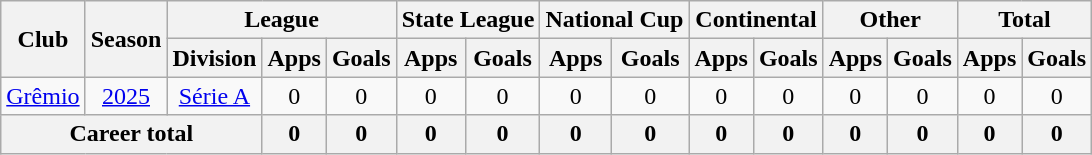<table class="wikitable" style="text-align:center">
<tr>
<th rowspan="2">Club</th>
<th rowspan="2">Season</th>
<th colspan="3">League</th>
<th colspan="2">State League</th>
<th colspan="2">National Cup</th>
<th colspan="2">Continental</th>
<th colspan="2">Other</th>
<th colspan="2">Total</th>
</tr>
<tr>
<th>Division</th>
<th>Apps</th>
<th>Goals</th>
<th>Apps</th>
<th>Goals</th>
<th>Apps</th>
<th>Goals</th>
<th>Apps</th>
<th>Goals</th>
<th>Apps</th>
<th>Goals</th>
<th>Apps</th>
<th>Goals</th>
</tr>
<tr>
<td><a href='#'>Grêmio</a></td>
<td><a href='#'>2025</a></td>
<td><a href='#'>Série A</a></td>
<td>0</td>
<td>0</td>
<td>0</td>
<td>0</td>
<td>0</td>
<td>0</td>
<td>0</td>
<td>0</td>
<td>0</td>
<td>0</td>
<td>0</td>
<td>0</td>
</tr>
<tr>
<th colspan="3">Career total</th>
<th>0</th>
<th>0</th>
<th>0</th>
<th>0</th>
<th>0</th>
<th>0</th>
<th>0</th>
<th>0</th>
<th>0</th>
<th>0</th>
<th>0</th>
<th>0</th>
</tr>
</table>
